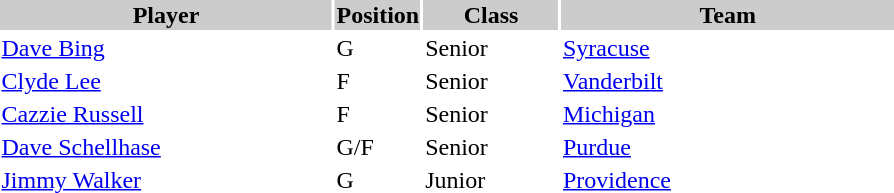<table style="width:600px" "border:'1' 'solid' 'gray'">
<tr>
<th style="background:#CCCCCC;width:40%">Player</th>
<th style="background:#CCCCCC;width:4%">Position</th>
<th style="background:#CCCCCC;width:16%">Class</th>
<th style="background:#CCCCCC;width:40%">Team</th>
</tr>
<tr>
<td><a href='#'>Dave Bing</a></td>
<td>G</td>
<td>Senior</td>
<td><a href='#'>Syracuse</a></td>
</tr>
<tr>
<td><a href='#'>Clyde Lee</a></td>
<td>F</td>
<td>Senior</td>
<td><a href='#'>Vanderbilt</a></td>
</tr>
<tr>
<td><a href='#'>Cazzie Russell</a></td>
<td>F</td>
<td>Senior</td>
<td><a href='#'>Michigan</a></td>
</tr>
<tr>
<td><a href='#'>Dave Schellhase</a></td>
<td>G/F</td>
<td>Senior</td>
<td><a href='#'>Purdue</a></td>
</tr>
<tr>
<td><a href='#'>Jimmy Walker</a></td>
<td>G</td>
<td>Junior</td>
<td><a href='#'>Providence</a></td>
</tr>
</table>
